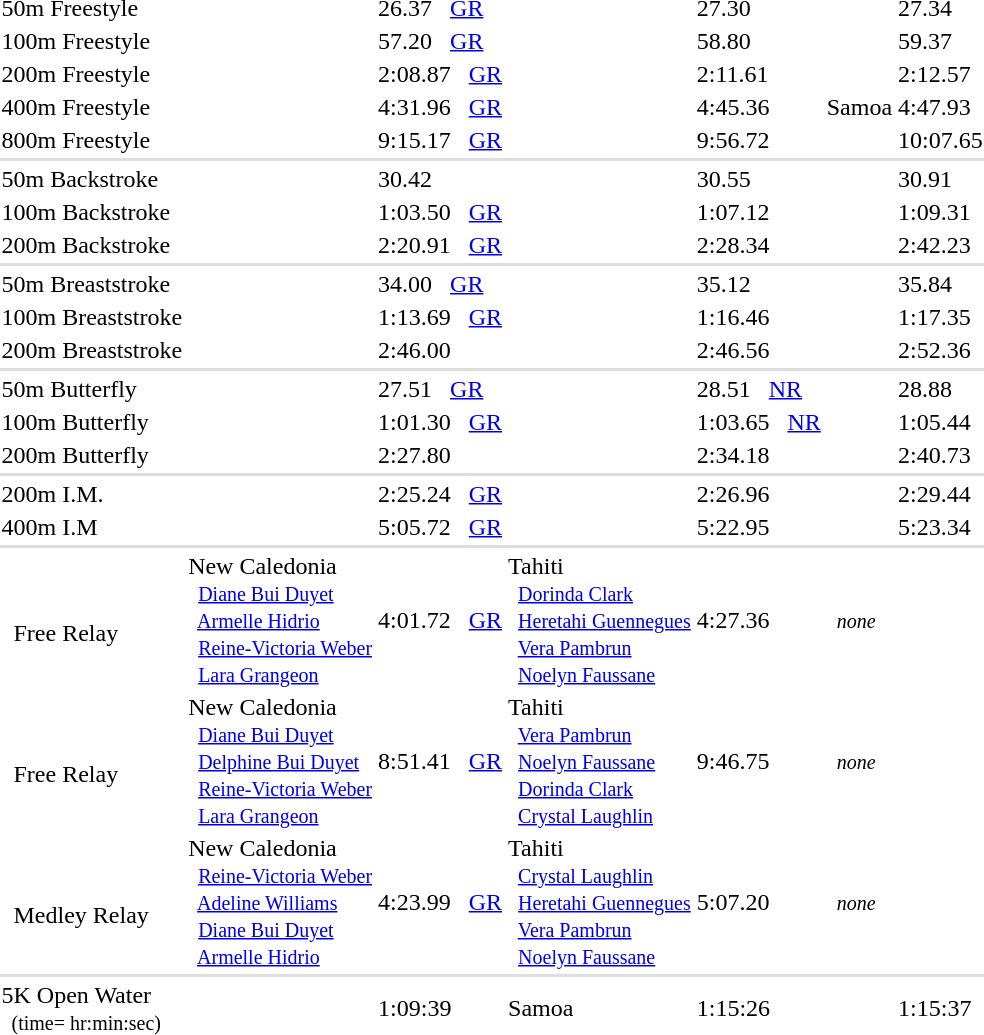<table>
<tr>
<td>50m Freestyle</td>
<td></td>
<td>26.37   <a href='#'>GR</a></td>
<td></td>
<td>27.30</td>
<td></td>
<td>27.34</td>
</tr>
<tr>
<td>100m Freestyle</td>
<td></td>
<td>57.20   <a href='#'>GR</a></td>
<td></td>
<td>58.80</td>
<td></td>
<td>59.37</td>
</tr>
<tr>
<td>200m Freestyle</td>
<td></td>
<td>2:08.87   <a href='#'>GR</a></td>
<td></td>
<td>2:11.61</td>
<td></td>
<td>2:12.57</td>
</tr>
<tr>
<td>400m Freestyle</td>
<td></td>
<td>4:31.96   <a href='#'>GR</a></td>
<td></td>
<td>4:45.36</td>
<td> Samoa</td>
<td>4:47.93</td>
</tr>
<tr>
<td>800m Freestyle</td>
<td></td>
<td>9:15.17   <a href='#'>GR</a></td>
<td></td>
<td>9:56.72</td>
<td></td>
<td>10:07.65</td>
</tr>
<tr bgcolor=#DDDDDD>
<td colspan=7></td>
</tr>
<tr>
<td>50m Backstroke</td>
<td></td>
<td>30.42</td>
<td></td>
<td>30.55</td>
<td></td>
<td>30.91</td>
</tr>
<tr>
<td>100m Backstroke</td>
<td></td>
<td>1:03.50   <a href='#'>GR</a></td>
<td></td>
<td>1:07.12</td>
<td></td>
<td>1:09.31</td>
</tr>
<tr>
<td>200m Backstroke</td>
<td></td>
<td>2:20.91   <a href='#'>GR</a></td>
<td></td>
<td>2:28.34</td>
<td></td>
<td>2:42.23</td>
</tr>
<tr bgcolor=#DDDDDD>
<td colspan=7></td>
</tr>
<tr>
<td>50m Breaststroke</td>
<td></td>
<td>34.00   <a href='#'>GR</a></td>
<td></td>
<td>35.12</td>
<td></td>
<td>35.84</td>
</tr>
<tr>
<td>100m Breaststroke</td>
<td></td>
<td>1:13.69   <a href='#'>GR</a></td>
<td></td>
<td>1:16.46</td>
<td></td>
<td>1:17.35</td>
</tr>
<tr>
<td>200m Breaststroke</td>
<td></td>
<td>2:46.00</td>
<td></td>
<td>2:46.56</td>
<td></td>
<td>2:52.36</td>
</tr>
<tr bgcolor=#DDDDDD>
<td colspan=7></td>
</tr>
<tr>
<td>50m Butterfly</td>
<td></td>
<td>27.51   <a href='#'>GR</a></td>
<td></td>
<td>28.51   <a href='#'>NR</a></td>
<td></td>
<td>28.88</td>
</tr>
<tr>
<td>100m Butterfly</td>
<td></td>
<td>1:01.30   <a href='#'>GR</a></td>
<td></td>
<td>1:03.65   <a href='#'>NR</a></td>
<td></td>
<td>1:05.44</td>
</tr>
<tr>
<td>200m Butterfly</td>
<td></td>
<td>2:27.80</td>
<td></td>
<td>2:34.18</td>
<td></td>
<td>2:40.73</td>
</tr>
<tr bgcolor=#DDDDDD>
<td colspan=7></td>
</tr>
<tr>
<td>200m I.M.</td>
<td></td>
<td>2:25.24   <a href='#'>GR</a></td>
<td></td>
<td>2:26.96</td>
<td></td>
<td>2:29.44</td>
</tr>
<tr>
<td>400m I.M</td>
<td></td>
<td>5:05.72   <a href='#'>GR</a></td>
<td></td>
<td>5:22.95</td>
<td></td>
<td>5:23.34</td>
</tr>
<tr bgcolor=#DDDDDD>
<td colspan=7></td>
</tr>
<tr>
<td> <br>  Free Relay</td>
<td> New Caledonia <small><br>   <a href='#'>Diane Bui Duyet</a> <br>   <a href='#'>Armelle Hidrio</a> <br>   <a href='#'>Reine-Victoria Weber</a> <br>   <a href='#'>Lara Grangeon</a> </small></td>
<td>4:01.72   <a href='#'>GR</a></td>
<td> Tahiti <small><br>   <a href='#'>Dorinda Clark</a> <br>   <a href='#'>Heretahi Guennegues</a> <br>   <a href='#'>Vera Pambrun</a> <br>   <a href='#'>Noelyn Faussane</a> </small></td>
<td>4:27.36</td>
<td><small>  <em>none</em></small></td>
<td></td>
</tr>
<tr>
<td> <br>  Free Relay</td>
<td> New Caledonia <small><br>   <a href='#'>Diane Bui Duyet</a> <br>   <a href='#'>Delphine Bui Duyet</a> <br>   <a href='#'>Reine-Victoria Weber</a> <br>   <a href='#'>Lara Grangeon</a> </small></td>
<td>8:51.41   <a href='#'>GR</a></td>
<td> Tahiti <small><br>   <a href='#'>Vera Pambrun</a> <br>   <a href='#'>Noelyn Faussane</a> <br>   <a href='#'>Dorinda Clark</a> <br>   <a href='#'>Crystal Laughlin</a> </small></td>
<td>9:46.75</td>
<td><small>  <em>none</em></small></td>
<td></td>
</tr>
<tr>
<td> <br>  Medley Relay</td>
<td> New Caledonia <small><br>   <a href='#'>Reine-Victoria Weber</a> <br>   <a href='#'>Adeline Williams</a> <br>   <a href='#'>Diane Bui Duyet</a> <br>   <a href='#'>Armelle Hidrio</a> </small></td>
<td>4:23.99   <a href='#'>GR</a></td>
<td> Tahiti <small><br>   <a href='#'>Crystal Laughlin</a> <br>   <a href='#'>Heretahi Guennegues</a> <br>   <a href='#'>Vera Pambrun</a> <br>   <a href='#'>Noelyn Faussane</a> </small></td>
<td>5:07.20</td>
<td><small>  <em>none</em></small></td>
<td></td>
</tr>
<tr bgcolor=#DDDDDD>
<td colspan=7></td>
</tr>
<tr>
<td>5K Open Water <small><br>  (time= hr:min:sec)</small></td>
<td></td>
<td>1:09:39</td>
<td> Samoa</td>
<td>1:15:26</td>
<td></td>
<td>1:15:37</td>
</tr>
<tr>
</tr>
</table>
